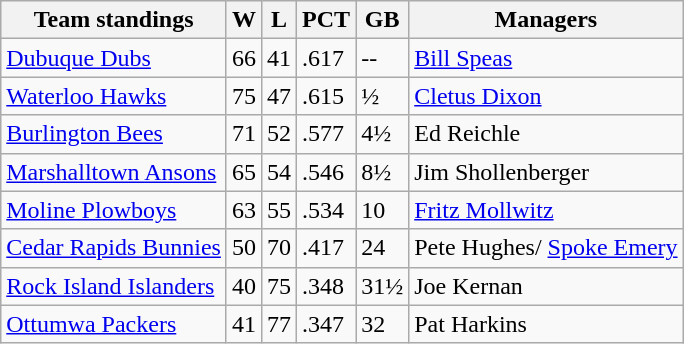<table class="wikitable">
<tr>
<th>Team standings</th>
<th>W</th>
<th>L</th>
<th>PCT</th>
<th>GB</th>
<th>Managers</th>
</tr>
<tr>
<td><a href='#'>Dubuque Dubs</a></td>
<td>66</td>
<td>41</td>
<td>.617</td>
<td>--</td>
<td><a href='#'>Bill Speas</a></td>
</tr>
<tr>
<td><a href='#'>Waterloo Hawks</a></td>
<td>75</td>
<td>47</td>
<td>.615</td>
<td>½</td>
<td><a href='#'>Cletus Dixon</a></td>
</tr>
<tr>
<td><a href='#'>Burlington Bees</a></td>
<td>71</td>
<td>52</td>
<td>.577</td>
<td>4½</td>
<td>Ed Reichle</td>
</tr>
<tr>
<td><a href='#'>Marshalltown Ansons</a></td>
<td>65</td>
<td>54</td>
<td>.546</td>
<td>8½</td>
<td>Jim Shollenberger</td>
</tr>
<tr>
<td><a href='#'>Moline Plowboys</a></td>
<td>63</td>
<td>55</td>
<td>.534</td>
<td>10</td>
<td><a href='#'>Fritz Mollwitz</a></td>
</tr>
<tr>
<td><a href='#'>Cedar Rapids Bunnies</a></td>
<td>50</td>
<td>70</td>
<td>.417</td>
<td>24</td>
<td>Pete Hughes/ <a href='#'>Spoke Emery</a></td>
</tr>
<tr>
<td><a href='#'>Rock Island Islanders</a></td>
<td>40</td>
<td>75</td>
<td>.348</td>
<td>31½</td>
<td>Joe Kernan</td>
</tr>
<tr>
<td><a href='#'>Ottumwa Packers</a></td>
<td>41</td>
<td>77</td>
<td>.347</td>
<td>32</td>
<td>Pat Harkins</td>
</tr>
</table>
